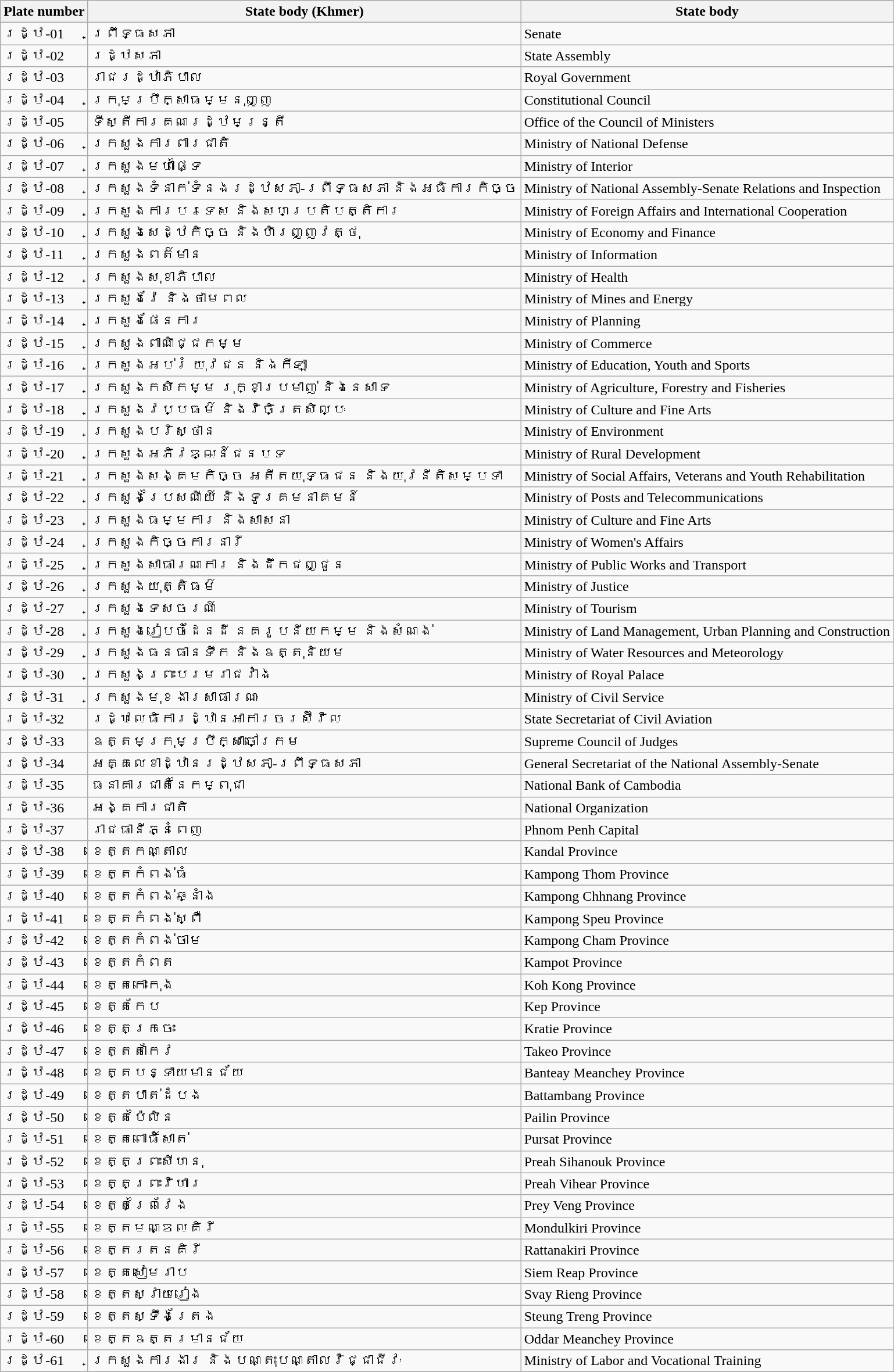<table class="wikitable">
<tr style="font-weight:bold;">
<th>Plate number</th>
<th>State body (Khmer)</th>
<th>State body</th>
</tr>
<tr>
<td>រដ្ឋ-01</td>
<td>ព្រឹទ្ធសភា</td>
<td>Senate</td>
</tr>
<tr>
<td>រដ្ឋ-02</td>
<td>រដ្ឋសភា</td>
<td>State Assembly</td>
</tr>
<tr>
<td>រដ្ឋ-03</td>
<td>រាជរដ្ឋាភិបាល</td>
<td>Royal Government</td>
</tr>
<tr>
<td>រដ្ឋ-04</td>
<td>ក្រុមប្រឹក្សាធម្មនុញ្ញ</td>
<td>Constitutional Council</td>
</tr>
<tr>
<td>រដ្ឋ-05</td>
<td>ទីស្តីការគណរដ្ឋមន្រ្តី</td>
<td>Office of the Council of Ministers</td>
</tr>
<tr>
<td>រដ្ឋ-06</td>
<td>ក្រសួងការពារជាតិ</td>
<td>Ministry of National Defense</td>
</tr>
<tr>
<td>រដ្ឋ-07</td>
<td>ក្រសួងមហាផ្ទៃ</td>
<td>Ministry of Interior</td>
</tr>
<tr>
<td>រដ្ឋ-08</td>
<td>ក្រសួងទំនាក់ទំនងរដ្ឋសភា-ព្រឹទ្ធសភា និងអធិការកិច្ច</td>
<td>Ministry of National Assembly-Senate Relations and Inspection</td>
</tr>
<tr>
<td>រដ្ឋ-09</td>
<td>ក្រសួងការបរទេស និងសហប្រតិបត្តិការ</td>
<td>Ministry of Foreign Affairs and International Cooperation</td>
</tr>
<tr>
<td>រដ្ឋ-10</td>
<td>ក្រសួងសេដ្ឋកិច្ច និងហិរញ្ញវត្ថុ</td>
<td>Ministry of Economy and Finance</td>
</tr>
<tr>
<td>រដ្ឋ-11</td>
<td>ក្រសួងពត៌មាន</td>
<td>Ministry of Information</td>
</tr>
<tr>
<td>រដ្ឋ-12</td>
<td>ក្រសួងសុខាភិបាល</td>
<td>Ministry of Health</td>
</tr>
<tr>
<td>រដ្ឋ-13</td>
<td>ក្រសួងរ៉ែ និងថាមពល</td>
<td>Ministry of Mines and Energy</td>
</tr>
<tr>
<td>រដ្ឋ-14</td>
<td>ក្រសួងផែនការ</td>
<td>Ministry of Planning</td>
</tr>
<tr>
<td>រដ្ឋ-15</td>
<td>ក្រសួងពាណិជ្ជកម្ម</td>
<td>Ministry of Commerce</td>
</tr>
<tr>
<td>រដ្ឋ-16</td>
<td>ក្រសួងអប់រំ យុវជន និងកីឡា</td>
<td>Ministry of Education, Youth and Sports</td>
</tr>
<tr>
<td>រដ្ឋ-17</td>
<td>ក្រសួងកសិកម្ម រុក្ខាប្រមាញ់ និងនេសាទ</td>
<td>Ministry of Agriculture, Forestry and Fisheries</td>
</tr>
<tr>
<td>រដ្ឋ-18</td>
<td>ក្រសួងវប្បធម៌ និងវិចិត្រសិល្បៈ</td>
<td>Ministry of Culture and Fine Arts</td>
</tr>
<tr>
<td>រដ្ឋ-19</td>
<td>ក្រសួងបរិស្ថាន</td>
<td>Ministry of Environment</td>
</tr>
<tr>
<td>រដ្ឋ-20</td>
<td>ក្រសួងអភិវឌ្ឍន៍ជនបទ</td>
<td>Ministry of Rural Development</td>
</tr>
<tr>
<td>រដ្ឋ-21</td>
<td>ក្រសួងសង្គមកិច្ច អតីតយុទ្ធជន និងយុវនីតិសម្បទា</td>
<td>Ministry of Social Affairs, Veterans and Youth Rehabilitation</td>
</tr>
<tr>
<td>រដ្ឋ-22</td>
<td>ក្រសួងប្រៃសណីយ៍ និងទូរគមនាគមន៍</td>
<td>Ministry of Posts and Telecommunications</td>
</tr>
<tr>
<td>រដ្ឋ-23</td>
<td>ក្រសួងធម្មការ និងសាសនា</td>
<td>Ministry of Culture and Fine Arts</td>
</tr>
<tr>
<td>រដ្ឋ-24</td>
<td>ក្រសួងកិច្ចការនារី</td>
<td>Ministry of Women's Affairs</td>
</tr>
<tr>
<td>រដ្ឋ-25</td>
<td>ក្រសួងសាធារណការ និងដឹកជញ្ជូន</td>
<td>Ministry of Public Works and Transport</td>
</tr>
<tr>
<td>រដ្ឋ-26</td>
<td>ក្រសួងយុត្តិធម៌</td>
<td>Ministry of Justice</td>
</tr>
<tr>
<td>រដ្ឋ-27</td>
<td>ក្រសួងទេសចរណ៍</td>
<td>Ministry of Tourism</td>
</tr>
<tr>
<td>រដ្ឋ-28</td>
<td>ក្រសួងរៀបចំដែនដី នគរូបនីយកម្ម និងសំណង់</td>
<td>Ministry of Land Management, Urban Planning and Construction</td>
</tr>
<tr>
<td>រដ្ឋ-29</td>
<td>ក្រសួងធនធានទឹក និងឧត្តុនិយម</td>
<td>Ministry of Water Resources and Meteorology</td>
</tr>
<tr>
<td>រដ្ឋ-30</td>
<td>ក្រសួងព្រះបរមរាជវាំង</td>
<td>Ministry of Royal Palace</td>
</tr>
<tr>
<td>រដ្ឋ-31</td>
<td>ក្រសួងមុខងារសាធារណៈ</td>
<td>Ministry of Civil Service</td>
</tr>
<tr>
<td>រដ្ឋ-32</td>
<td>រដ្ឋលេធិការដ្ឋានអាការចរស៊ីវិល</td>
<td>State Secretariat of Civil Aviation</td>
</tr>
<tr>
<td>រដ្ឋ-33</td>
<td>ឧត្តមក្រុមប្រឹក្សាចៅក្រម</td>
<td>Supreme Council of Judges</td>
</tr>
<tr>
<td>រដ្ឋ-34</td>
<td>អគ្គលេខាដ្ឋានរដ្ឋសភា-ព្រឹទ្ធសភា</td>
<td>General Secretariat of the National Assembly-Senate</td>
</tr>
<tr>
<td>រដ្ឋ-35</td>
<td>ធនាគារជាតិនៃកម្ពុជា</td>
<td>National Bank of Cambodia</td>
</tr>
<tr>
<td>រដ្ឋ-36</td>
<td>អង្គការជាតិ</td>
<td>National Organization</td>
</tr>
<tr>
<td>រដ្ឋ-37</td>
<td>រាជធានីភ្នំពេញ</td>
<td>Phnom Penh Capital</td>
</tr>
<tr>
<td>រដ្ឋ-38</td>
<td>ខេត្តកណ្តាល</td>
<td>Kandal Province</td>
</tr>
<tr>
<td>រដ្ឋ-39</td>
<td>ខេត្តកំពង់ធំ</td>
<td>Kampong Thom Province</td>
</tr>
<tr>
<td>រដ្ឋ-40</td>
<td>ខេត្តកំពង់ឆ្នាំង</td>
<td>Kampong Chhnang Province</td>
</tr>
<tr>
<td>រដ្ឋ-41</td>
<td>ខេត្តកំពង់ស្ពឺ</td>
<td>Kampong Speu Province</td>
</tr>
<tr>
<td>រដ្ឋ-42</td>
<td>ខេត្តកំពង់ចាម</td>
<td>Kampong Cham Province</td>
</tr>
<tr>
<td>រដ្ឋ-43</td>
<td>ខេត្តកំពត</td>
<td>Kampot Province</td>
</tr>
<tr>
<td>រដ្ឋ-44</td>
<td>ខេត្តកោះកុង</td>
<td>Koh Kong Province</td>
</tr>
<tr>
<td>រដ្ឋ-45</td>
<td>ខេត្តកែប</td>
<td>Kep Province</td>
</tr>
<tr>
<td>រដ្ឋ-46</td>
<td>ខេត្តក្រចេះ</td>
<td>Kratie Province</td>
</tr>
<tr>
<td>រដ្ឋ-47</td>
<td>ខេត្តតាកែវ</td>
<td>Takeo Province</td>
</tr>
<tr>
<td>រដ្ឋ-48</td>
<td>ខេត្តបន្ទាយមានជ័យ</td>
<td>Banteay Meanchey Province</td>
</tr>
<tr>
<td>រដ្ឋ-49</td>
<td>ខេត្តបាត់ដំបង</td>
<td>Battambang Province</td>
</tr>
<tr>
<td>រដ្ឋ-50</td>
<td>ខេត្តប៉ៃលិន</td>
<td>Pailin Province</td>
</tr>
<tr>
<td>រដ្ឋ-51</td>
<td>ខេត្តពោធិ៍សាត់</td>
<td>Pursat Province</td>
</tr>
<tr>
<td>រដ្ឋ-52</td>
<td>ខេត្តព្រះសីហនុ</td>
<td>Preah Sihanouk Province</td>
</tr>
<tr>
<td>រដ្ឋ-53</td>
<td>ខេត្តព្រះវិហារ</td>
<td>Preah Vihear Province</td>
</tr>
<tr>
<td>រដ្ឋ-54</td>
<td>ខេត្តព្រៃវែង</td>
<td>Prey Veng Province</td>
</tr>
<tr>
<td>រដ្ឋ-55</td>
<td>ខេត្តមណ្ឌលគិរី</td>
<td>Mondulkiri Province</td>
</tr>
<tr>
<td>រដ្ឋ-56</td>
<td>ខេត្តរតនគិរី</td>
<td>Rattanakiri Province</td>
</tr>
<tr>
<td>រដ្ឋ-57</td>
<td>ខេត្តសៀមរាប</td>
<td>Siem Reap Province</td>
</tr>
<tr>
<td>រដ្ឋ-58</td>
<td>ខេត្តស្វាយរៀង</td>
<td>Svay Rieng Province</td>
</tr>
<tr>
<td>រដ្ឋ-59</td>
<td>ខេត្តស្ទឹងត្រែង</td>
<td>Steung Treng Province</td>
</tr>
<tr>
<td>រដ្ឋ-60</td>
<td>ខេត្តឧត្តរមានជ័យ</td>
<td>Oddar Meanchey Province</td>
</tr>
<tr>
<td>រដ្ឋ-61</td>
<td>ក្រសួងការងារ និងបណ្តុះបណ្តាលវិជ្ជាជីវៈ</td>
<td>Ministry of Labor and Vocational Training</td>
</tr>
</table>
